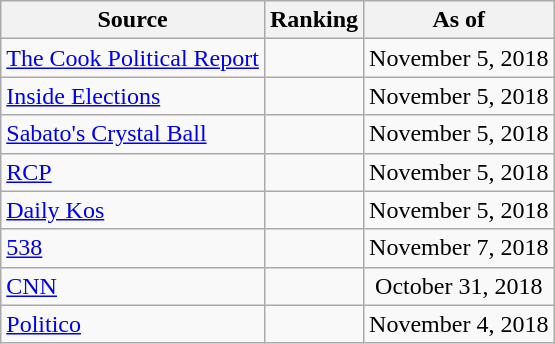<table class="wikitable" style="text-align:center">
<tr>
<th>Source</th>
<th>Ranking</th>
<th>As of</th>
</tr>
<tr>
<td align=left><a href='#'>The Cook Political Report</a></td>
<td></td>
<td>November 5, 2018</td>
</tr>
<tr>
<td align=left><a href='#'>Inside Elections</a></td>
<td></td>
<td>November 5, 2018</td>
</tr>
<tr>
<td align=left><a href='#'>Sabato's Crystal Ball</a></td>
<td></td>
<td>November 5, 2018</td>
</tr>
<tr>
<td align="left"><a href='#'>RCP</a></td>
<td></td>
<td>November 5, 2018</td>
</tr>
<tr>
<td align="left"><a href='#'>Daily Kos</a></td>
<td></td>
<td>November 5, 2018</td>
</tr>
<tr>
<td align="left"><a href='#'>538</a></td>
<td></td>
<td>November 7, 2018</td>
</tr>
<tr>
<td align="left"><a href='#'>CNN</a></td>
<td></td>
<td>October 31, 2018</td>
</tr>
<tr>
<td align="left"><a href='#'>Politico</a></td>
<td></td>
<td>November 4, 2018</td>
</tr>
</table>
